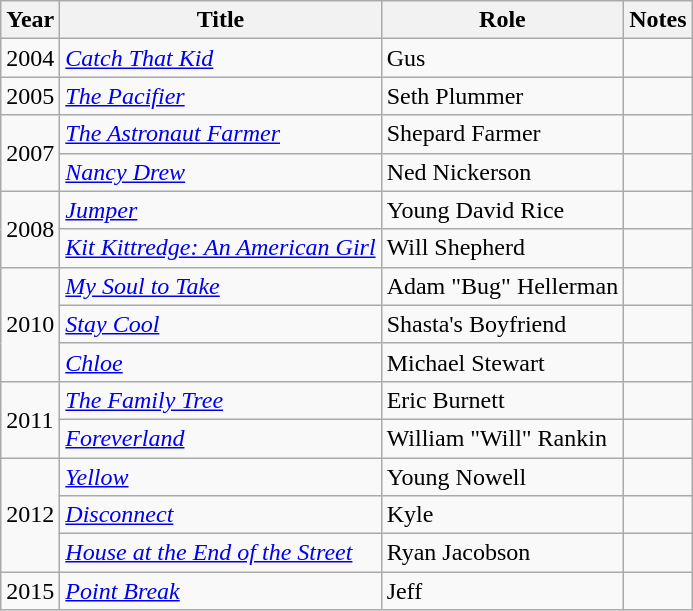<table class="wikitable sortable">
<tr>
<th>Year</th>
<th>Title</th>
<th>Role</th>
<th>Notes</th>
</tr>
<tr>
<td>2004</td>
<td><em><a href='#'>Catch That Kid</a></em></td>
<td>Gus</td>
<td></td>
</tr>
<tr>
<td>2005</td>
<td><em><a href='#'>The Pacifier</a></em></td>
<td>Seth Plummer</td>
<td></td>
</tr>
<tr>
<td rowspan="2">2007</td>
<td><em><a href='#'>The Astronaut Farmer</a></em></td>
<td>Shepard Farmer</td>
<td></td>
</tr>
<tr>
<td><em><a href='#'>Nancy Drew</a></em></td>
<td>Ned Nickerson</td>
<td></td>
</tr>
<tr>
<td rowspan="2">2008</td>
<td><em><a href='#'>Jumper</a></em></td>
<td>Young David Rice</td>
<td></td>
</tr>
<tr>
<td><em><a href='#'>Kit Kittredge: An American Girl</a></em></td>
<td>Will Shepherd</td>
<td></td>
</tr>
<tr>
<td rowspan="3">2010</td>
<td><em><a href='#'>My Soul to Take</a></em></td>
<td>Adam "Bug" Hellerman</td>
<td></td>
</tr>
<tr>
<td><em><a href='#'>Stay Cool</a></em></td>
<td>Shasta's Boyfriend</td>
<td></td>
</tr>
<tr>
<td><em><a href='#'>Chloe</a></em></td>
<td>Michael Stewart</td>
<td></td>
</tr>
<tr>
<td rowspan="2">2011</td>
<td><em><a href='#'>The Family Tree</a></em></td>
<td>Eric Burnett</td>
<td></td>
</tr>
<tr>
<td><em><a href='#'>Foreverland</a></em></td>
<td>William "Will" Rankin</td>
<td></td>
</tr>
<tr>
<td rowspan="3">2012</td>
<td><em><a href='#'>Yellow</a></em></td>
<td>Young Nowell</td>
<td></td>
</tr>
<tr>
<td><em><a href='#'>Disconnect</a></em></td>
<td>Kyle</td>
<td></td>
</tr>
<tr>
<td><em><a href='#'>House at the End of the Street</a></em></td>
<td>Ryan Jacobson</td>
<td></td>
</tr>
<tr>
<td>2015</td>
<td><em><a href='#'>Point Break</a></em></td>
<td>Jeff</td>
<td></td>
</tr>
</table>
